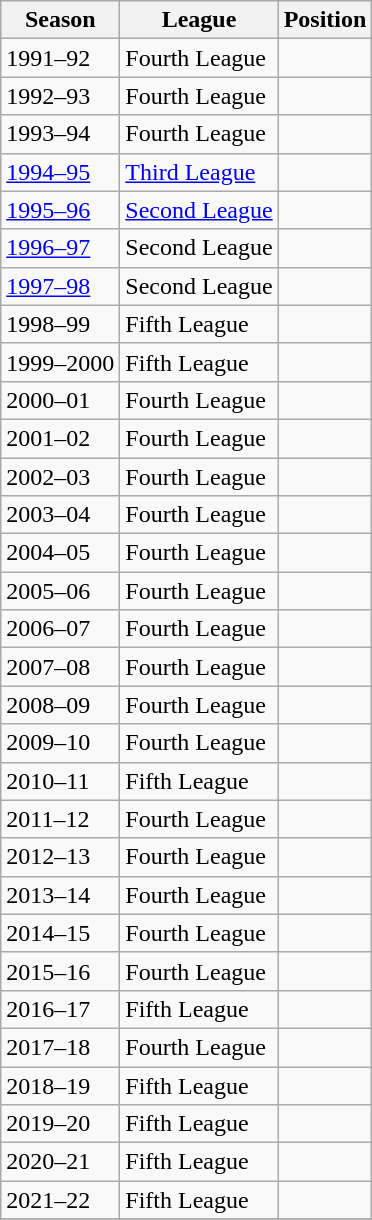<table class="wikitable">
<tr>
<th>Season</th>
<th>League</th>
<th>Position</th>
</tr>
<tr>
<td>1991–92</td>
<td>Fourth League</td>
<td></td>
</tr>
<tr>
<td>1992–93</td>
<td>Fourth League</td>
<td></td>
</tr>
<tr>
<td>1993–94</td>
<td>Fourth League</td>
<td></td>
</tr>
<tr>
<td><a href='#'>1994–95</a></td>
<td><a href='#'>Third League</a></td>
<td></td>
</tr>
<tr>
<td><a href='#'>1995–96</a></td>
<td><a href='#'>Second League</a></td>
<td></td>
</tr>
<tr>
<td><a href='#'>1996–97</a></td>
<td>Second League</td>
<td></td>
</tr>
<tr>
<td><a href='#'>1997–98</a></td>
<td>Second League</td>
<td></td>
</tr>
<tr>
<td>1998–99</td>
<td>Fifth League</td>
<td></td>
</tr>
<tr>
<td>1999–2000</td>
<td>Fifth League</td>
<td></td>
</tr>
<tr>
<td>2000–01</td>
<td>Fourth League</td>
<td></td>
</tr>
<tr>
<td>2001–02</td>
<td>Fourth League</td>
<td></td>
</tr>
<tr>
<td>2002–03</td>
<td>Fourth League</td>
<td></td>
</tr>
<tr>
<td>2003–04</td>
<td>Fourth League</td>
<td></td>
</tr>
<tr>
<td>2004–05</td>
<td>Fourth League</td>
<td></td>
</tr>
<tr>
<td>2005–06</td>
<td>Fourth League</td>
<td></td>
</tr>
<tr>
<td>2006–07</td>
<td>Fourth League</td>
<td></td>
</tr>
<tr>
<td>2007–08</td>
<td>Fourth League</td>
<td></td>
</tr>
<tr>
<td>2008–09</td>
<td>Fourth League</td>
<td></td>
</tr>
<tr>
<td>2009–10</td>
<td>Fourth League</td>
<td></td>
</tr>
<tr>
<td>2010–11</td>
<td>Fifth League</td>
<td></td>
</tr>
<tr>
<td>2011–12</td>
<td>Fourth League</td>
<td></td>
</tr>
<tr>
<td>2012–13</td>
<td>Fourth League</td>
<td></td>
</tr>
<tr>
<td>2013–14</td>
<td>Fourth League</td>
<td></td>
</tr>
<tr>
<td>2014–15</td>
<td>Fourth League</td>
<td></td>
</tr>
<tr>
<td>2015–16</td>
<td>Fourth League</td>
<td></td>
</tr>
<tr>
<td>2016–17</td>
<td>Fifth League</td>
<td></td>
</tr>
<tr>
<td>2017–18</td>
<td>Fourth League</td>
<td></td>
</tr>
<tr>
<td>2018–19</td>
<td>Fifth League</td>
<td></td>
</tr>
<tr>
<td>2019–20</td>
<td>Fifth League</td>
<td></td>
</tr>
<tr>
<td>2020–21</td>
<td>Fifth League</td>
<td></td>
</tr>
<tr>
<td>2021–22</td>
<td>Fifth League</td>
<td></td>
</tr>
<tr>
</tr>
</table>
